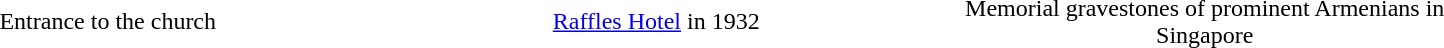<table class="graytable">
<tr>
<td width="29%"></td>
<td width="29%"></td>
<td width="29%"></td>
<td></td>
</tr>
<tr>
<td align="center">Entrance to the church</td>
<td align="center"><a href='#'>Raffles Hotel</a> in 1932</td>
<td align="center">Memorial gravestones of prominent Armenians in Singapore</td>
<td align="center"></td>
</tr>
</table>
